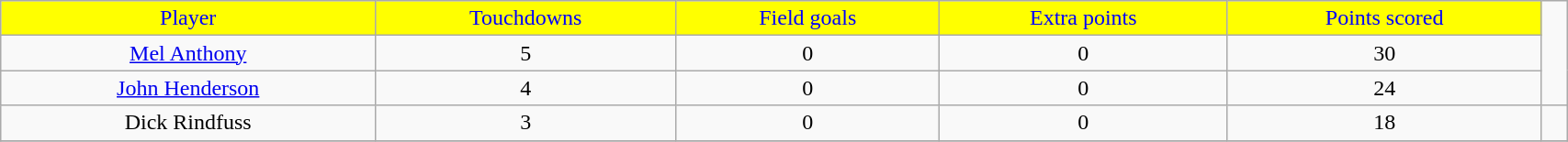<table class="wikitable" width="90%">
<tr align="center"  style="background:yellow;color:blue;">
<td>Player</td>
<td>Touchdowns</td>
<td>Field goals</td>
<td>Extra points</td>
<td>Points scored</td>
</tr>
<tr align="center" bgcolor="">
<td><a href='#'>Mel Anthony</a></td>
<td>5</td>
<td>0</td>
<td>0</td>
<td>30</td>
</tr>
<tr align="center" bgcolor="">
<td><a href='#'>John Henderson</a></td>
<td>4</td>
<td>0</td>
<td>0</td>
<td>24</td>
</tr>
<tr align="center" bgcolor="">
<td>Dick Rindfuss</td>
<td>3</td>
<td>0</td>
<td>0</td>
<td>18</td>
<td></td>
</tr>
<tr>
</tr>
</table>
